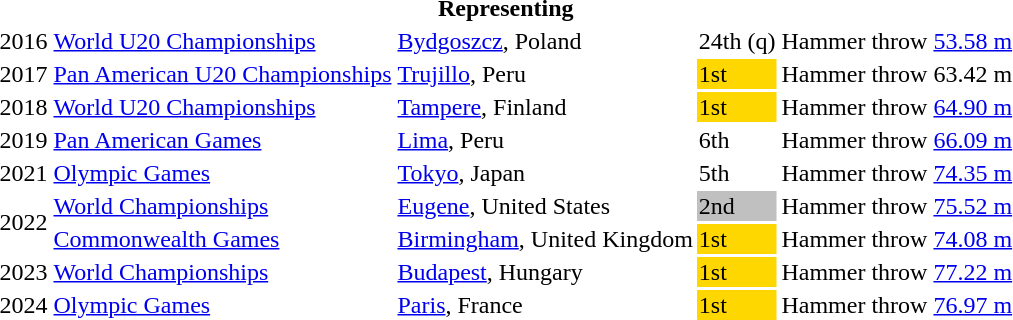<table>
<tr>
<th colspan="6">Representing </th>
</tr>
<tr>
<td>2016</td>
<td><a href='#'>World U20 Championships</a></td>
<td><a href='#'>Bydgoszcz</a>, Poland</td>
<td>24th (q)</td>
<td>Hammer throw</td>
<td><a href='#'>53.58 m</a></td>
</tr>
<tr>
<td>2017</td>
<td><a href='#'>Pan American U20 Championships</a></td>
<td><a href='#'>Trujillo</a>, Peru</td>
<td bgcolor=gold>1st</td>
<td>Hammer throw</td>
<td>63.42	m</td>
</tr>
<tr>
<td>2018</td>
<td><a href='#'>World U20 Championships</a></td>
<td><a href='#'>Tampere</a>, Finland</td>
<td bgcolor=gold>1st</td>
<td>Hammer throw</td>
<td><a href='#'>64.90 m</a></td>
</tr>
<tr>
<td>2019</td>
<td><a href='#'>Pan American Games</a></td>
<td><a href='#'>Lima</a>, Peru</td>
<td>6th</td>
<td>Hammer throw</td>
<td><a href='#'>66.09 m</a></td>
</tr>
<tr>
<td>2021</td>
<td><a href='#'>Olympic Games</a></td>
<td><a href='#'>Tokyo</a>, Japan</td>
<td>5th</td>
<td>Hammer throw</td>
<td><a href='#'>74.35 m</a></td>
</tr>
<tr>
<td rowspan=2>2022</td>
<td><a href='#'>World Championships</a></td>
<td><a href='#'>Eugene</a>, United States</td>
<td bgcolor=silver>2nd</td>
<td>Hammer throw</td>
<td><a href='#'>75.52 m</a></td>
</tr>
<tr>
<td><a href='#'>Commonwealth Games</a></td>
<td><a href='#'>Birmingham</a>, United Kingdom</td>
<td bgcolor=gold>1st</td>
<td>Hammer throw</td>
<td><a href='#'>74.08 m</a></td>
</tr>
<tr>
<td>2023</td>
<td><a href='#'>World Championships</a></td>
<td><a href='#'>Budapest</a>, Hungary</td>
<td bgcolor=gold>1st</td>
<td>Hammer throw</td>
<td><a href='#'>77.22 m</a></td>
</tr>
<tr>
<td>2024</td>
<td><a href='#'>Olympic Games</a></td>
<td><a href='#'>Paris</a>, France</td>
<td bgcolor=gold>1st</td>
<td>Hammer throw</td>
<td><a href='#'>76.97 m</a></td>
</tr>
</table>
